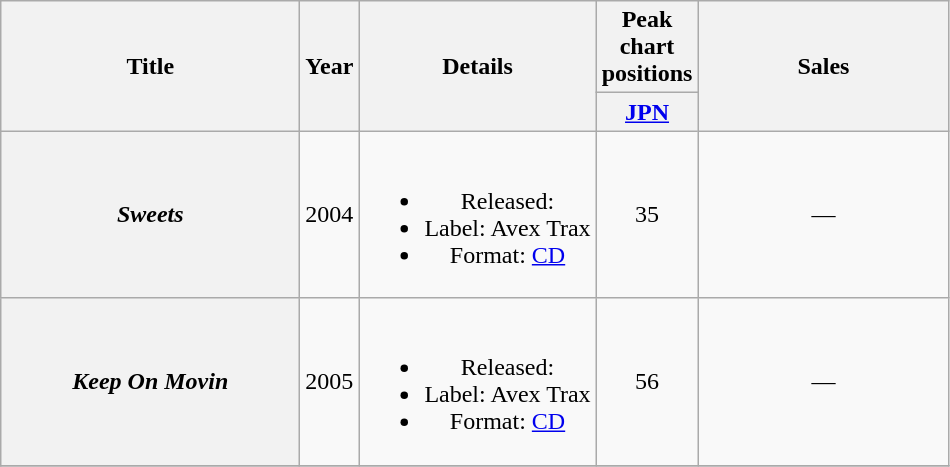<table class="wikitable plainrowheaders" style="text-align:center;">
<tr>
<th rowspan="2" style="width:12em;">Title</th>
<th rowspan="2">Year</th>
<th rowspan="2">Details</th>
<th colspan="1">Peak chart positions</th>
<th rowspan="2" style="width:10em;">Sales</th>
</tr>
<tr>
<th width="30"><a href='#'>JPN</a></th>
</tr>
<tr>
<th scope="row"><em>Sweets</em></th>
<td>2004</td>
<td><br><ul><li>Released: </li><li>Label: Avex Trax</li><li>Format: <a href='#'>CD</a></li></ul></td>
<td>35</td>
<td>—</td>
</tr>
<tr>
<th scope="row"><em>Keep On Movin<strong></th>
<td>2005</td>
<td><br><ul><li>Released: </li><li>Label: Avex Trax</li><li>Format: <a href='#'>CD</a></li></ul></td>
<td>56</td>
<td>—</td>
</tr>
<tr>
</tr>
</table>
